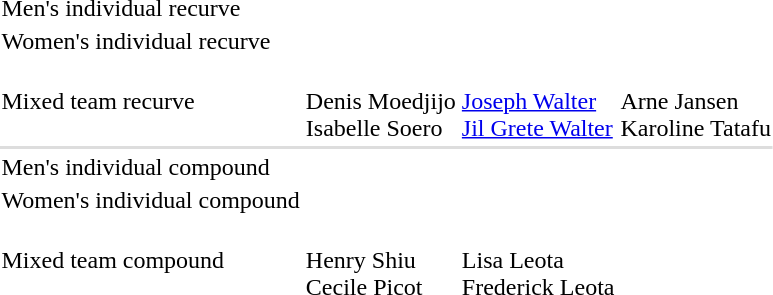<table>
<tr>
<td>Men's individual recurve</td>
<td></td>
<td></td>
<td> </td>
</tr>
<tr>
<td>Women's individual recurve</td>
<td></td>
<td></td>
<td></td>
</tr>
<tr>
<td>Mixed team recurve</td>
<td><br>Denis Moedjijo<br>Isabelle Soero</td>
<td><br><a href='#'>Joseph Walter</a><br><a href='#'>Jil Grete Walter</a></td>
<td><br>Arne Jansen<br>Karoline Tatafu</td>
</tr>
<tr bgcolor=#dddddd>
<td colspan=4></td>
</tr>
<tr>
<td>Men's individual compound</td>
<td></td>
<td></td>
<td></td>
</tr>
<tr>
<td>Women's individual compound</td>
<td></td>
<td></td>
<td></td>
</tr>
<tr>
<td>Mixed team compound</td>
<td><br>Henry Shiu<br>Cecile Picot</td>
<td><br>Lisa Leota<br>Frederick Leota</td>
<td></td>
</tr>
</table>
